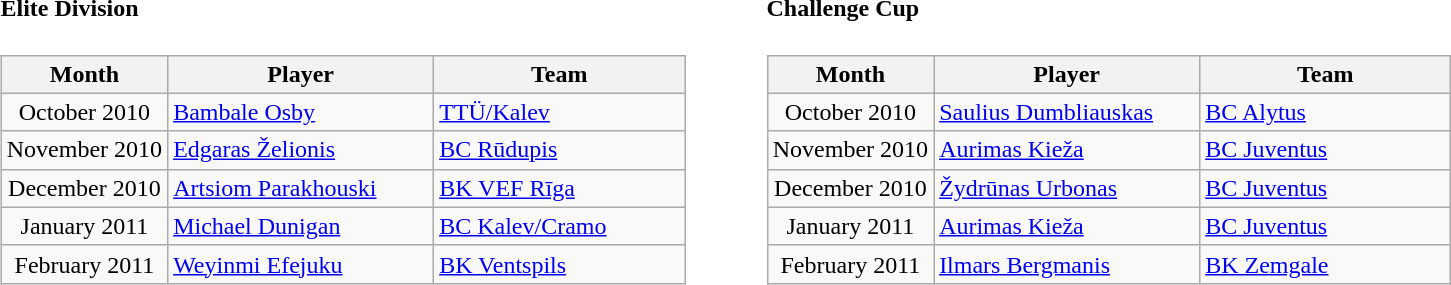<table>
<tr>
<td valign="top"><br><h4>Elite Division</h4><table class="wikitable" style="text-align: left;">
<tr>
<th align="center">Month</th>
<th width=170>Player</th>
<th width=160>Team</th>
</tr>
<tr>
<td align="center">October 2010</td>
<td> <a href='#'>Bambale Osby</a></td>
<td> <a href='#'>TTÜ/Kalev</a></td>
</tr>
<tr>
<td align="center">November 2010</td>
<td> <a href='#'>Edgaras Želionis</a></td>
<td> <a href='#'>BC Rūdupis</a></td>
</tr>
<tr>
<td align="center">December 2010</td>
<td> <a href='#'>Artsiom Parakhouski</a></td>
<td> <a href='#'>BK VEF Rīga</a></td>
</tr>
<tr>
<td align="center">January 2011</td>
<td> <a href='#'>Michael Dunigan</a></td>
<td> <a href='#'>BC Kalev/Cramo</a></td>
</tr>
<tr>
<td align="center">February 2011</td>
<td> <a href='#'>Weyinmi Efejuku</a></td>
<td> <a href='#'>BK Ventspils</a></td>
</tr>
</table>
</td>
<td width="30"> </td>
<td valign="top"><br><h4>Challenge Cup</h4><table class="wikitable" style="text-align: left;">
<tr>
<th align="center">Month</th>
<th width=170>Player</th>
<th width=160>Team</th>
</tr>
<tr>
<td align="center">October 2010</td>
<td> <a href='#'>Saulius Dumbliauskas</a></td>
<td> <a href='#'>BC Alytus</a></td>
</tr>
<tr>
<td align="center">November 2010</td>
<td> <a href='#'>Aurimas Kieža</a></td>
<td> <a href='#'>BC Juventus</a></td>
</tr>
<tr>
<td align="center">December 2010</td>
<td> <a href='#'>Žydrūnas Urbonas</a></td>
<td> <a href='#'>BC Juventus</a></td>
</tr>
<tr>
<td align="center">January 2011</td>
<td> <a href='#'>Aurimas Kieža</a></td>
<td> <a href='#'>BC Juventus</a></td>
</tr>
<tr>
<td align="center">February 2011</td>
<td> <a href='#'>Ilmars Bergmanis</a></td>
<td> <a href='#'>BK Zemgale</a></td>
</tr>
</table>
</td>
</tr>
</table>
